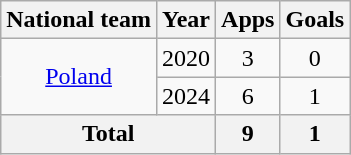<table class="wikitable" style="text-align:center">
<tr>
<th>National team</th>
<th>Year</th>
<th>Apps</th>
<th>Goals</th>
</tr>
<tr>
<td rowspan="2"><a href='#'>Poland</a></td>
<td>2020</td>
<td>3</td>
<td>0</td>
</tr>
<tr>
<td>2024</td>
<td>6</td>
<td>1</td>
</tr>
<tr>
<th colspan="2">Total</th>
<th>9</th>
<th>1</th>
</tr>
</table>
